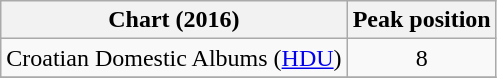<table class="wikitable sortable">
<tr>
<th>Chart (2016)</th>
<th>Peak position</th>
</tr>
<tr>
<td>Croatian Domestic Albums (<a href='#'>HDU</a>)</td>
<td align=center>8</td>
</tr>
<tr>
</tr>
</table>
